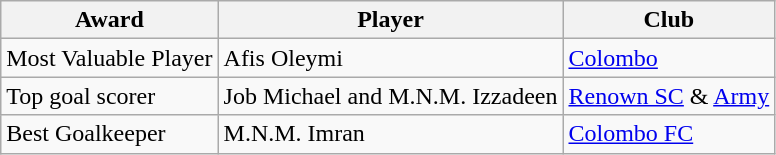<table class="wikitable">
<tr>
<th>Award</th>
<th>Player</th>
<th>Club</th>
</tr>
<tr>
<td>Most Valuable Player</td>
<td>Afis Oleymi</td>
<td><a href='#'>Colombo</a></td>
</tr>
<tr>
<td>Top goal scorer</td>
<td>Job Michael and M.N.M. Izzadeen</td>
<td><a href='#'>Renown SC</a> & <a href='#'>Army</a></td>
</tr>
<tr>
<td>Best Goalkeeper</td>
<td>M.N.M. Imran</td>
<td><a href='#'>Colombo FC</a></td>
</tr>
</table>
